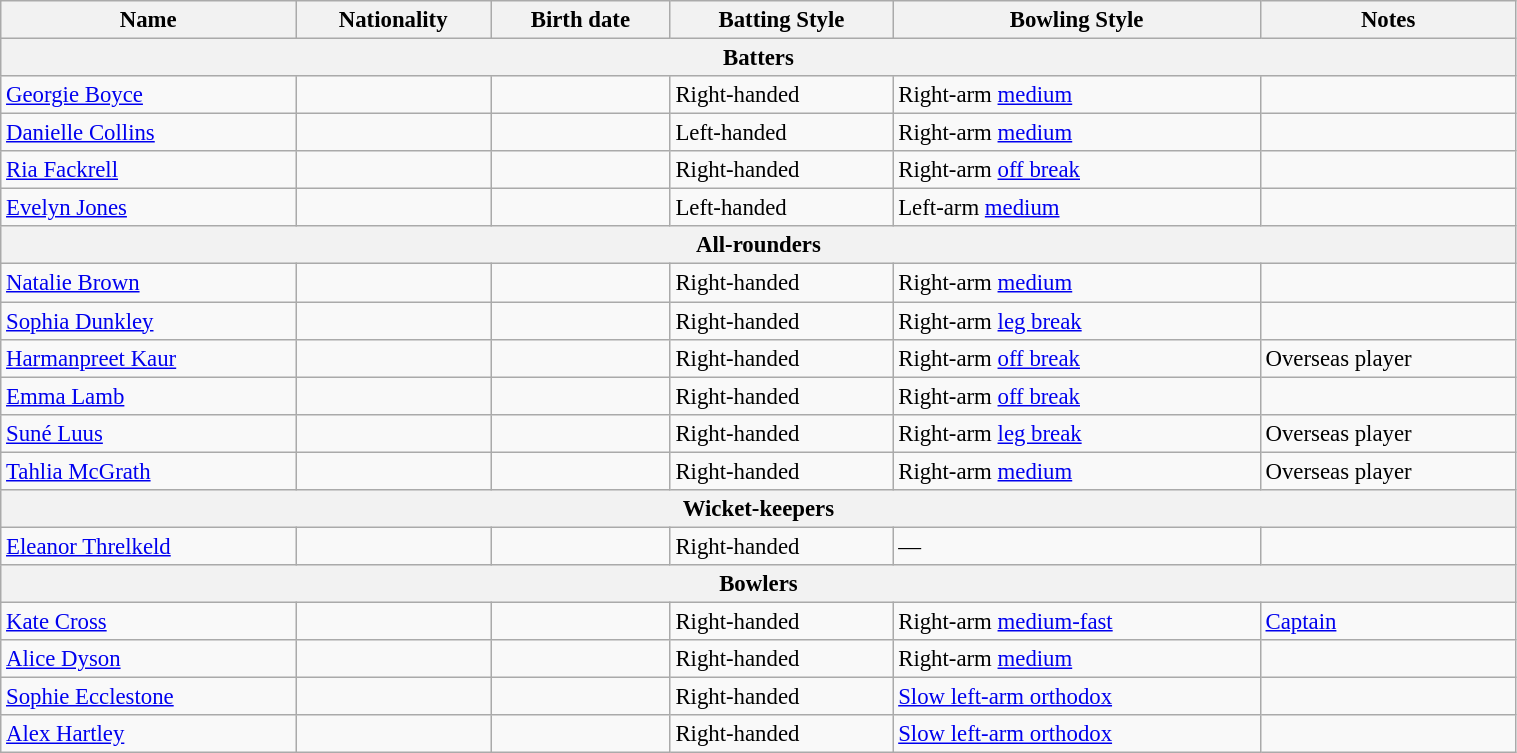<table class="wikitable"  style="font-size:95%; width:80%;">
<tr>
<th>Name</th>
<th>Nationality</th>
<th>Birth date</th>
<th>Batting Style</th>
<th>Bowling Style</th>
<th>Notes</th>
</tr>
<tr>
<th colspan="7">Batters</th>
</tr>
<tr>
<td><a href='#'>Georgie Boyce</a></td>
<td></td>
<td></td>
<td>Right-handed</td>
<td>Right-arm <a href='#'>medium</a></td>
<td></td>
</tr>
<tr>
<td><a href='#'>Danielle Collins</a></td>
<td></td>
<td></td>
<td>Left-handed</td>
<td>Right-arm <a href='#'>medium</a></td>
<td></td>
</tr>
<tr>
<td><a href='#'>Ria Fackrell</a></td>
<td></td>
<td></td>
<td>Right-handed</td>
<td>Right-arm <a href='#'>off break</a></td>
<td></td>
</tr>
<tr>
<td><a href='#'>Evelyn Jones</a></td>
<td></td>
<td></td>
<td>Left-handed</td>
<td>Left-arm <a href='#'>medium</a></td>
<td></td>
</tr>
<tr>
<th colspan="7">All-rounders</th>
</tr>
<tr>
<td><a href='#'>Natalie Brown</a></td>
<td></td>
<td></td>
<td>Right-handed</td>
<td>Right-arm <a href='#'>medium</a></td>
<td></td>
</tr>
<tr>
<td><a href='#'>Sophia Dunkley</a></td>
<td></td>
<td></td>
<td>Right-handed</td>
<td>Right-arm <a href='#'>leg break</a></td>
<td></td>
</tr>
<tr>
<td><a href='#'>Harmanpreet Kaur</a></td>
<td></td>
<td></td>
<td>Right-handed</td>
<td>Right-arm <a href='#'>off break</a></td>
<td>Overseas player</td>
</tr>
<tr>
<td><a href='#'>Emma Lamb</a></td>
<td></td>
<td></td>
<td>Right-handed</td>
<td>Right-arm <a href='#'>off break</a></td>
<td></td>
</tr>
<tr>
<td><a href='#'>Suné Luus</a></td>
<td></td>
<td></td>
<td>Right-handed</td>
<td>Right-arm <a href='#'>leg break</a></td>
<td>Overseas player</td>
</tr>
<tr>
<td><a href='#'>Tahlia McGrath</a></td>
<td></td>
<td></td>
<td>Right-handed</td>
<td>Right-arm <a href='#'>medium</a></td>
<td>Overseas player</td>
</tr>
<tr>
<th colspan="7">Wicket-keepers</th>
</tr>
<tr>
<td><a href='#'>Eleanor Threlkeld</a></td>
<td></td>
<td></td>
<td>Right-handed</td>
<td>—</td>
<td></td>
</tr>
<tr>
<th colspan="7">Bowlers</th>
</tr>
<tr>
<td><a href='#'>Kate Cross</a></td>
<td></td>
<td></td>
<td>Right-handed</td>
<td>Right-arm <a href='#'>medium-fast</a></td>
<td><a href='#'>Captain</a></td>
</tr>
<tr>
<td><a href='#'>Alice Dyson</a></td>
<td></td>
<td></td>
<td>Right-handed</td>
<td>Right-arm <a href='#'>medium</a></td>
<td></td>
</tr>
<tr>
<td><a href='#'>Sophie Ecclestone</a></td>
<td></td>
<td></td>
<td>Right-handed</td>
<td><a href='#'>Slow left-arm orthodox</a></td>
<td></td>
</tr>
<tr>
<td><a href='#'>Alex Hartley</a></td>
<td></td>
<td></td>
<td>Right-handed</td>
<td><a href='#'>Slow left-arm orthodox</a></td>
<td></td>
</tr>
</table>
